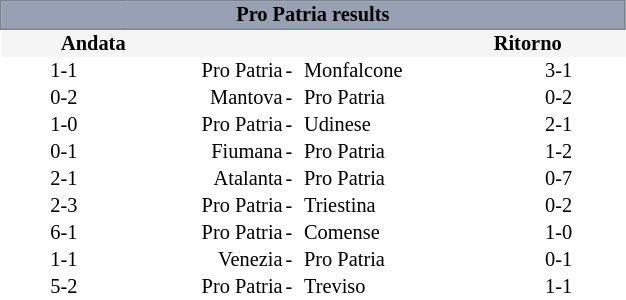<table border=0 cellspacing=0 cellpadding=1 style="font-size: 85%; border-collapse: collapse;" width=33%>
<tr>
<td colspan=5 bgcolor=#98A1B2 style="border:1px solid #7A8392;text-align:center;"><span><strong>Pro Patria results</strong></span></td>
</tr>
<tr bgcolor="F5F5F5">
<th align=right>Andata</th>
<th></th>
<th></th>
<th></th>
<th align=left>Ritorno</th>
</tr>
<tr bgcolor=#FFFFFF>
<td align=center>1-1</td>
<td align=right>Pro Patria</td>
<td>-</td>
<td align=left>Monfalcone</td>
<td align=center>3-1</td>
</tr>
<tr bgcolor=#FFFFFF>
<td align=center>0-2</td>
<td align=right>Mantova</td>
<td>-</td>
<td align=left>Pro Patria</td>
<td align=center>0-2</td>
</tr>
<tr bgcolor=#FFFFFF>
<td align=center>1-0</td>
<td align=right>Pro Patria</td>
<td>-</td>
<td align=left>Udinese</td>
<td align=center>2-1</td>
</tr>
<tr bgcolor=#FFFFFF>
<td align=center>0-1</td>
<td align=right>Fiumana</td>
<td>-</td>
<td align=left>Pro Patria</td>
<td align=center>1-2</td>
</tr>
<tr bgcolor=#FFFFFF>
<td align=center>2-1</td>
<td align=right>Atalanta</td>
<td>-</td>
<td align=left>Pro Patria</td>
<td align=center>0-7</td>
</tr>
<tr bgcolor=#FFFFFF>
<td align=center>2-3</td>
<td align=right>Pro Patria</td>
<td>-</td>
<td align=left>Triestina</td>
<td align=center>0-2</td>
</tr>
<tr bgcolor=#FFFFFF>
<td align=center>6-1</td>
<td align=right>Pro Patria</td>
<td>-</td>
<td align=left>Comense</td>
<td align=center>1-0</td>
</tr>
<tr bgcolor=#FFFFFF>
<td align=center>1-1</td>
<td align=right>Venezia</td>
<td>-</td>
<td align=left>Pro Patria</td>
<td align=center>0-1</td>
</tr>
<tr bgcolor=#FFFFFF>
<td align=center>5-2</td>
<td align=right>Pro Patria</td>
<td>-</td>
<td align=left>Treviso</td>
<td align=center>1-1</td>
</tr>
</table>
